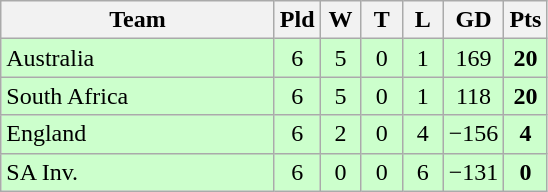<table class="wikitable" style="text-align:center;">
<tr>
<th width=175>Team</th>
<th style="width:20px;" abbr="Played">Pld</th>
<th style="width:20px;" abbr="Won">W</th>
<th style="width:20px;" abbr="Tied">T</th>
<th style="width:20px;" abbr="Lost">L</th>
<th style="width:30px;" abbr="Diff">GD</th>
<th style="width:20px;" abbr="Points">Pts</th>
</tr>
<tr style="background:#cfc;">
<td style="text-align:left;"> Australia</td>
<td>6</td>
<td>5</td>
<td>0</td>
<td>1</td>
<td>169</td>
<td><strong>20</strong></td>
</tr>
<tr style="background:#cfc;">
<td style="text-align:left;"> South Africa</td>
<td>6</td>
<td>5</td>
<td>0</td>
<td>1</td>
<td>118</td>
<td><strong>20</strong></td>
</tr>
<tr style="background:#cfc;">
<td style="text-align:left;"> England</td>
<td>6</td>
<td>2</td>
<td>0</td>
<td>4</td>
<td>−156</td>
<td><strong>4</strong></td>
</tr>
<tr style="background:#cfc;">
<td style="text-align:left;"> SA Inv.</td>
<td>6</td>
<td>0</td>
<td>0</td>
<td>6</td>
<td>−131</td>
<td><strong>0</strong></td>
</tr>
</table>
